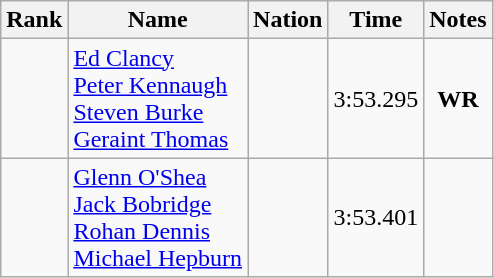<table class="wikitable sortable" style="text-align:center">
<tr>
<th>Rank</th>
<th>Name</th>
<th>Nation</th>
<th>Time</th>
<th>Notes</th>
</tr>
<tr>
<td></td>
<td align=left><a href='#'>Ed Clancy</a><br><a href='#'>Peter Kennaugh</a><br><a href='#'>Steven Burke</a><br><a href='#'>Geraint Thomas</a></td>
<td align=left></td>
<td>3:53.295</td>
<td><strong>WR</strong></td>
</tr>
<tr>
<td></td>
<td align=left><a href='#'>Glenn O'Shea</a><br><a href='#'>Jack Bobridge</a><br><a href='#'>Rohan Dennis</a><br><a href='#'>Michael Hepburn</a></td>
<td align=left></td>
<td>3:53.401</td>
<td></td>
</tr>
</table>
